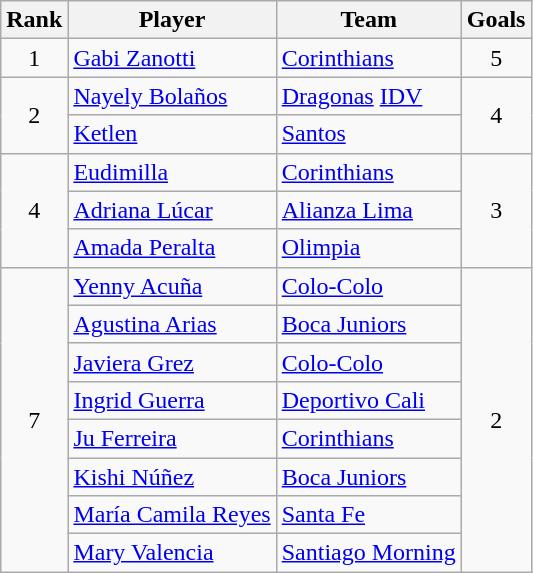<table class="wikitable">
<tr>
<th>Rank</th>
<th>Player</th>
<th>Team</th>
<th>Goals</th>
</tr>
<tr>
<td align=center>1</td>
<td> <a href='#'>Gabi Zanotti</a></td>
<td> <a href='#'>Corinthians</a></td>
<td align=center>5</td>
</tr>
<tr>
<td align=center rowspan=2>2</td>
<td> <a href='#'>Nayely Bolaños</a></td>
<td> <a href='#'>Dragonas</a> <a href='#'>IDV</a></td>
<td align=center rowspan=2>4</td>
</tr>
<tr>
<td> <a href='#'>Ketlen</a></td>
<td> <a href='#'>Santos</a></td>
</tr>
<tr>
<td align=center rowspan=3>4</td>
<td> <a href='#'>Eudimilla</a></td>
<td> <a href='#'>Corinthians</a></td>
<td align=center rowspan=3>3</td>
</tr>
<tr>
<td> <a href='#'>Adriana Lúcar</a></td>
<td> <a href='#'>Alianza Lima</a></td>
</tr>
<tr>
<td> <a href='#'>Amada Peralta</a></td>
<td> <a href='#'>Olimpia</a></td>
</tr>
<tr>
<td align=center rowspan=8>7</td>
<td> <a href='#'>Yenny Acuña</a></td>
<td> <a href='#'>Colo-Colo</a></td>
<td align=center rowspan=8>2</td>
</tr>
<tr>
<td> <a href='#'>Agustina Arias</a></td>
<td> <a href='#'>Boca Juniors</a></td>
</tr>
<tr>
<td> <a href='#'>Javiera Grez</a></td>
<td> <a href='#'>Colo-Colo</a></td>
</tr>
<tr>
<td> <a href='#'>Ingrid Guerra</a></td>
<td> <a href='#'>Deportivo Cali</a></td>
</tr>
<tr>
<td> <a href='#'>Ju Ferreira</a></td>
<td> <a href='#'>Corinthians</a></td>
</tr>
<tr>
<td> <a href='#'>Kishi Núñez</a></td>
<td> <a href='#'>Boca Juniors</a></td>
</tr>
<tr>
<td> <a href='#'>María Camila Reyes</a></td>
<td> <a href='#'>Santa Fe</a></td>
</tr>
<tr>
<td> <a href='#'>Mary Valencia</a></td>
<td> <a href='#'>Santiago Morning</a></td>
</tr>
</table>
